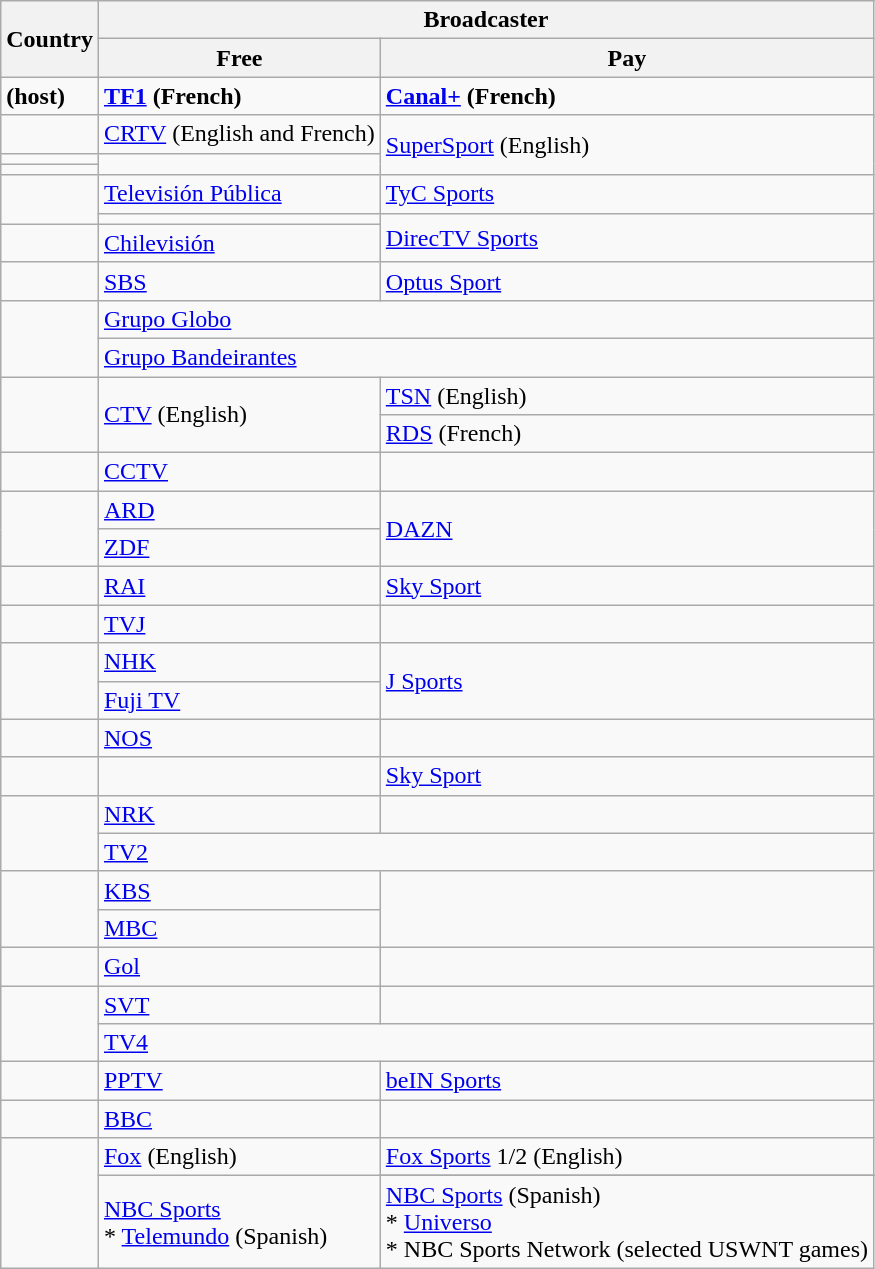<table class="wikitable">
<tr>
<th rowspan="2">Country</th>
<th colspan="2">Broadcaster</th>
</tr>
<tr>
<th>Free</th>
<th>Pay</th>
</tr>
<tr>
<td><strong> (host)</strong></td>
<td><strong><a href='#'>TF1</a></strong> <strong>(French)</strong></td>
<td rowspan="2"><strong><a href='#'>Canal+</a> (French)</strong></td>
</tr>
<tr>
<td rowspan="2"></td>
<td rowspan="2"><a href='#'>CRTV</a> (English and French)</td>
</tr>
<tr>
<td rowspan="3"><a href='#'>SuperSport</a> (English)</td>
</tr>
<tr>
<td></td>
<td rowspan="2"></td>
</tr>
<tr>
<td></td>
</tr>
<tr>
<td rowspan="2"></td>
<td><a href='#'>Televisión Pública</a></td>
<td><a href='#'>TyC Sports</a></td>
</tr>
<tr>
<td></td>
<td rowspan="2"><a href='#'>DirecTV Sports</a></td>
</tr>
<tr>
<td></td>
<td><a href='#'>Chilevisión</a></td>
</tr>
<tr>
<td></td>
<td><a href='#'>SBS</a></td>
<td><a href='#'>Optus Sport</a></td>
</tr>
<tr>
<td rowspan="2"></td>
<td colspan="2"><a href='#'>Grupo Globo</a></td>
</tr>
<tr>
<td colspan="2"><a href='#'>Grupo Bandeirantes</a></td>
</tr>
<tr>
<td rowspan="2"></td>
<td rowspan="2"><a href='#'>CTV</a> (English)</td>
<td><a href='#'>TSN</a> (English)</td>
</tr>
<tr>
<td><a href='#'>RDS</a> (French)</td>
</tr>
<tr>
<td></td>
<td><a href='#'>CCTV</a></td>
<td></td>
</tr>
<tr>
<td rowspan="2"></td>
<td><a href='#'>ARD</a></td>
<td rowspan="2"><a href='#'>DAZN</a></td>
</tr>
<tr>
<td><a href='#'>ZDF</a></td>
</tr>
<tr>
<td></td>
<td><a href='#'>RAI</a></td>
<td><a href='#'>Sky Sport</a></td>
</tr>
<tr>
<td></td>
<td><a href='#'>TVJ</a></td>
<td></td>
</tr>
<tr>
<td rowspan="2"></td>
<td><a href='#'>NHK</a></td>
<td rowspan="2"><a href='#'>J Sports</a></td>
</tr>
<tr>
<td><a href='#'>Fuji TV</a></td>
</tr>
<tr>
<td></td>
<td><a href='#'>NOS</a></td>
<td></td>
</tr>
<tr>
<td></td>
<td></td>
<td><a href='#'>Sky Sport</a></td>
</tr>
<tr>
<td rowspan="2"></td>
<td><a href='#'>NRK</a></td>
<td></td>
</tr>
<tr>
<td colspan="2"><a href='#'>TV2</a></td>
</tr>
<tr>
<td rowspan="2"></td>
<td><a href='#'>KBS</a></td>
</tr>
<tr>
<td><a href='#'>MBC</a></td>
</tr>
<tr>
<td></td>
<td><a href='#'>Gol</a></td>
<td></td>
</tr>
<tr>
<td rowspan="2"></td>
<td><a href='#'>SVT</a></td>
<td></td>
</tr>
<tr>
<td colspan="2"><a href='#'>TV4</a></td>
</tr>
<tr>
<td></td>
<td><a href='#'>PPTV</a></td>
<td><a href='#'>beIN Sports</a></td>
</tr>
<tr>
<td></td>
<td><a href='#'>BBC</a></td>
<td></td>
</tr>
<tr>
<td rowspan="3"></td>
<td><a href='#'>Fox</a> (English)</td>
<td><a href='#'>Fox Sports</a> 1/2 (English)</td>
</tr>
<tr>
<td rowspan="2"><a href='#'>NBC Sports</a> <br>  * <a href='#'>Telemundo</a> (Spanish)</td>
</tr>
<tr>
<td><a href='#'>NBC Sports</a> (Spanish) <br> * <a href='#'>Universo</a> <br> * NBC Sports Network (selected USWNT games)</td>
</tr>
</table>
